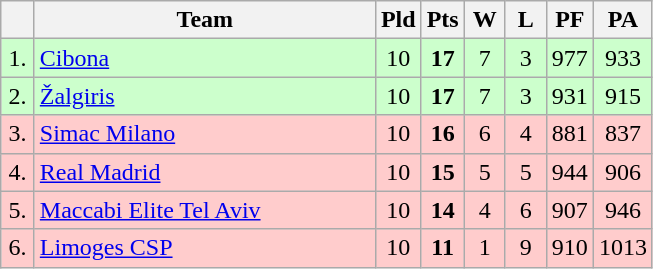<table class="wikitable" style="text-align:center">
<tr>
<th width=15></th>
<th width=220>Team</th>
<th width=20>Pld</th>
<th width=20>Pts</th>
<th width=20>W</th>
<th width=20>L</th>
<th width=20>PF</th>
<th width=20>PA</th>
</tr>
<tr style="background: #ccffcc;">
<td>1.</td>
<td align=left> <a href='#'>Cibona</a></td>
<td>10</td>
<td><strong>17</strong></td>
<td>7</td>
<td>3</td>
<td>977</td>
<td>933</td>
</tr>
<tr style="background: #ccffcc;">
<td>2.</td>
<td align=left> <a href='#'>Žalgiris</a></td>
<td>10</td>
<td><strong>17</strong></td>
<td>7</td>
<td>3</td>
<td>931</td>
<td>915</td>
</tr>
<tr style="background: #ffcccc;">
<td>3.</td>
<td align=left> <a href='#'>Simac Milano</a></td>
<td>10</td>
<td><strong>16</strong></td>
<td>6</td>
<td>4</td>
<td>881</td>
<td>837</td>
</tr>
<tr style="background: #ffcccc;">
<td>4.</td>
<td align=left> <a href='#'>Real Madrid</a></td>
<td>10</td>
<td><strong>15</strong></td>
<td>5</td>
<td>5</td>
<td>944</td>
<td>906</td>
</tr>
<tr style="background:#ffcccc;">
<td>5.</td>
<td align=left> <a href='#'>Maccabi Elite Tel Aviv</a></td>
<td>10</td>
<td><strong>14</strong></td>
<td>4</td>
<td>6</td>
<td>907</td>
<td>946</td>
</tr>
<tr style="background:#ffcccc;">
<td>6.</td>
<td align=left> <a href='#'>Limoges CSP</a></td>
<td>10</td>
<td><strong>11</strong></td>
<td>1</td>
<td>9</td>
<td>910</td>
<td>1013</td>
</tr>
</table>
